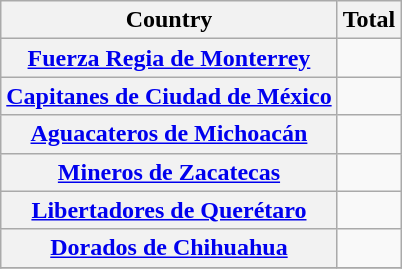<table class="sortable wikitable plainrowheaders">
<tr>
<th scope="col">Country</th>
<th scope="col">Total</th>
</tr>
<tr>
<th scope="row"><a href='#'>Fuerza Regia de Monterrey</a></th>
<td align="center"></td>
</tr>
<tr>
<th scope="row"><a href='#'>Capitanes de Ciudad de México</a></th>
<td align="center"></td>
</tr>
<tr>
<th scope="row"><a href='#'>Aguacateros de Michoacán</a></th>
<td align="center"></td>
</tr>
<tr>
<th scope="row"><a href='#'>Mineros de Zacatecas</a></th>
<td align="center"></td>
</tr>
<tr>
<th scope="row"><a href='#'>Libertadores de Querétaro</a></th>
<td align="center"></td>
</tr>
<tr>
<th scope="row"><a href='#'>Dorados de Chihuahua</a></th>
<td align="center"></td>
</tr>
<tr>
</tr>
</table>
